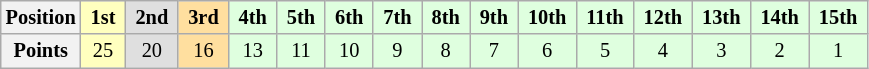<table class="wikitable" style="font-size:85%; text-align:center">
<tr>
<th>Position</th>
<td style="background:#ffffbf;"> <strong>1st</strong> </td>
<td style="background:#dfdfdf;"> <strong>2nd</strong> </td>
<td style="background:#ffdf9f;"> <strong>3rd</strong> </td>
<td style="background:#dfffdf;"> <strong>4th</strong> </td>
<td style="background:#dfffdf;"> <strong>5th</strong> </td>
<td style="background:#dfffdf;"> <strong>6th</strong> </td>
<td style="background:#dfffdf;"> <strong>7th</strong> </td>
<td style="background:#dfffdf;"> <strong>8th</strong> </td>
<td style="background:#dfffdf;"> <strong>9th</strong> </td>
<td style="background:#dfffdf;"> <strong>10th</strong> </td>
<td style="background:#dfffdf;"> <strong>11th</strong> </td>
<td style="background:#dfffdf;"> <strong>12th</strong> </td>
<td style="background:#dfffdf;"> <strong>13th</strong> </td>
<td style="background:#dfffdf;"> <strong>14th</strong> </td>
<td style="background:#dfffdf;"> <strong>15th</strong> </td>
</tr>
<tr>
<th>Points</th>
<td style="background:#ffffbf;">25</td>
<td style="background:#dfdfdf;">20</td>
<td style="background:#ffdf9f;">16</td>
<td style="background:#dfffdf;">13</td>
<td style="background:#dfffdf;">11</td>
<td style="background:#dfffdf;">10</td>
<td style="background:#dfffdf;">9</td>
<td style="background:#dfffdf;">8</td>
<td style="background:#dfffdf;">7</td>
<td style="background:#dfffdf;">6</td>
<td style="background:#dfffdf;">5</td>
<td style="background:#dfffdf;">4</td>
<td style="background:#dfffdf;">3</td>
<td style="background:#dfffdf;">2</td>
<td style="background:#dfffdf;">1</td>
</tr>
</table>
